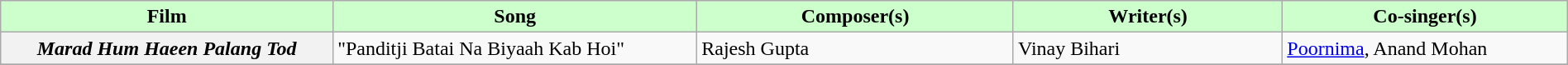<table class="wikitable plainrowheaders" width="100%" textcolor:#000;">
<tr style="background:#cfc; text-align:center;">
<td scope="col" width=21%><strong>Film</strong></td>
<td scope="col" width=23%><strong>Song</strong></td>
<td scope="col" width=20%><strong>Composer(s)</strong></td>
<td scope="col" width=17%><strong>Writer(s)</strong></td>
<td scope="col" width=18%><strong>Co-singer(s)</strong></td>
</tr>
<tr>
<th scope="row" rowspan="1"><em>Marad Hum Haeen Palang Tod</em></th>
<td>"Panditji Batai Na Biyaah Kab Hoi"</td>
<td>Rajesh Gupta</td>
<td>Vinay Bihari</td>
<td><a href='#'>Poornima</a>, Anand Mohan</td>
</tr>
<tr>
</tr>
</table>
